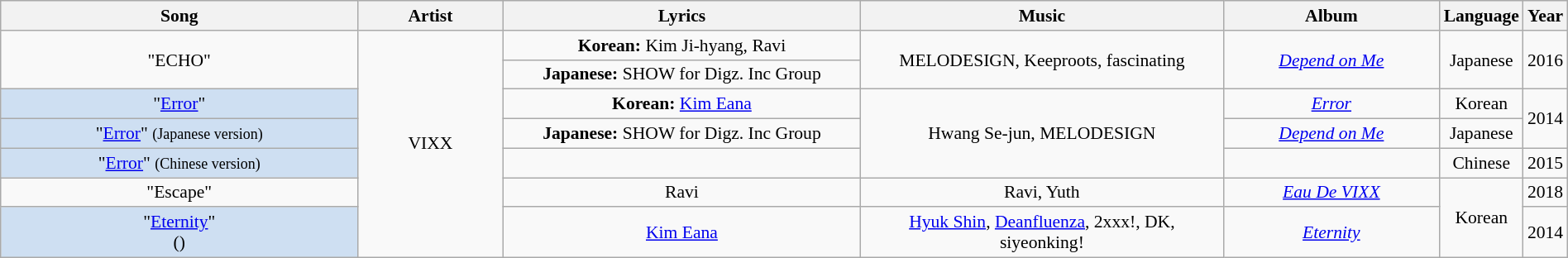<table class="wikitable sortable" style="margin:0.5em auto; clear:both; font-size:.9em; text-align:center; width:100%">
<tr>
<th style="width:25%">Song</th>
<th style="width:10%">Artist</th>
<th class="unsortable" style="width:25%">Lyrics</th>
<th class="unsortable" style="width:25%">Music</th>
<th style="width:25%">Album</th>
<th style="width:25%">Language</th>
<th style="width:25%">Year</th>
</tr>
<tr>
<td rowspan="2">"ECHO"</td>
<td rowspan="7">VIXX</td>
<td><strong>Korean:</strong> Kim Ji-hyang, Ravi</td>
<td rowspan="2">MELODESIGN, Keeproots, fascinating</td>
<td rowspan="2"><em><a href='#'>Depend on Me</a></em></td>
<td rowspan="2">Japanese</td>
<td rowspan="2">2016</td>
</tr>
<tr>
<td><strong>Japanese:</strong>  SHOW for Digz. Inc Group</td>
</tr>
<tr>
<td style="background:#CEDFF2;">"<a href='#'>Error</a>"</td>
<td><strong>Korean:</strong> <a href='#'>Kim Eana</a></td>
<td rowspan="3">Hwang Se-jun, MELODESIGN</td>
<td><em><a href='#'>Error</a></em></td>
<td>Korean</td>
<td rowspan="2">2014</td>
</tr>
<tr>
<td style="background:#CEDFF2;">"<a href='#'>Error</a>" <small>(Japanese version)</small></td>
<td><strong>Japanese:</strong> SHOW for Digz. Inc Group</td>
<td><em><a href='#'>Depend on Me</a></em></td>
<td>Japanese</td>
</tr>
<tr>
<td style="background:#CEDFF2;">"<a href='#'>Error</a>" <small>(Chinese version)</small></td>
<td></td>
<td></td>
<td>Chinese</td>
<td>2015</td>
</tr>
<tr>
<td>"Escape"</td>
<td>Ravi</td>
<td>Ravi, Yuth</td>
<td><em><a href='#'>Eau De VIXX</a></em></td>
<td rowspan="2">Korean</td>
<td>2018</td>
</tr>
<tr>
<td style="background:#CEDFF2;">"<a href='#'>Eternity</a>"<br>()</td>
<td><a href='#'>Kim Eana</a></td>
<td><a href='#'>Hyuk Shin</a>, <a href='#'>Deanfluenza</a>, 2xxx!, DK, siyeonking!</td>
<td><em><a href='#'>Eternity</a></em></td>
<td>2014</td>
</tr>
</table>
